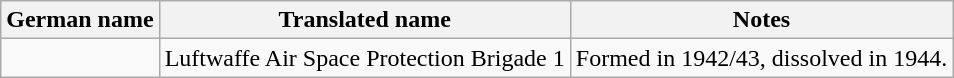<table class="wikitable">
<tr>
<th>German name</th>
<th>Translated name</th>
<th>Notes</th>
</tr>
<tr>
<td></td>
<td>Luftwaffe Air Space Protection Brigade 1</td>
<td>Formed in 1942/43, dissolved in 1944.</td>
</tr>
</table>
